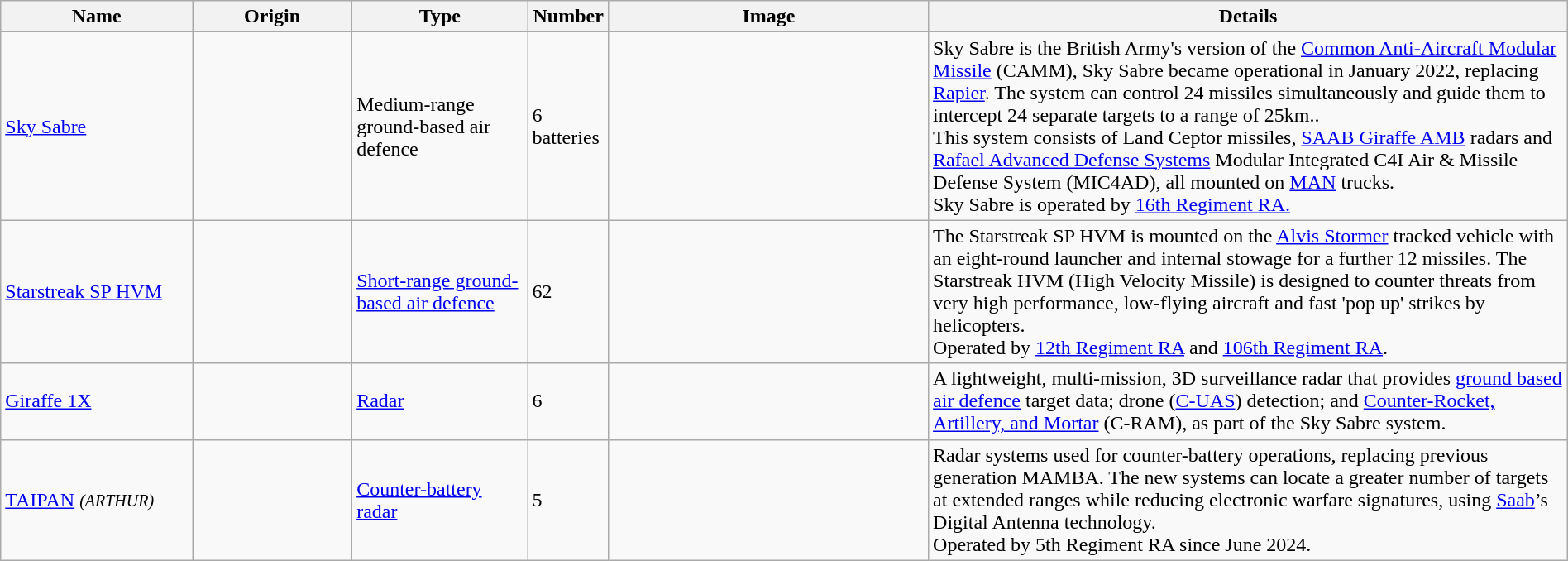<table class="wikitable" style="margin:auto;">
<tr>
<th style="width:12%;">Name</th>
<th style="width:10%;">Origin</th>
<th style="width:11%;">Type</th>
<th style="width:5%;">Number</th>
<th style="width:20%;">Image</th>
<th style="width:40%;">Details</th>
</tr>
<tr>
<td><a href='#'>Sky Sabre</a></td>
<td></td>
<td>Medium-range ground-based air defence</td>
<td>6 batteries</td>
<td></td>
<td>Sky Sabre is the British Army's version of the <a href='#'>Common Anti-Aircraft Modular Missile</a> (CAMM), Sky Sabre became operational in January 2022, replacing <a href='#'>Rapier</a>. The system can control 24 missiles simultaneously and guide them to intercept 24 separate targets to a range of 25km..<br>This system consists of Land Ceptor missiles, <a href='#'>SAAB Giraffe AMB</a> radars and <a href='#'>Rafael Advanced Defense Systems</a> Modular Integrated C4I Air & Missile Defense System (MIC4AD), all mounted on <a href='#'>MAN</a> trucks.<br>Sky Sabre is operated by <a href='#'>16th Regiment RA.</a></td>
</tr>
<tr>
<td><a href='#'>Starstreak SP HVM</a></td>
<td></td>
<td><a href='#'>Short-range ground-based air defence</a></td>
<td>62</td>
<td></td>
<td>The Starstreak SP HVM is mounted on the <a href='#'>Alvis Stormer</a> tracked vehicle with an eight-round launcher and internal stowage for a further 12 missiles. The Starstreak HVM (High Velocity Missile) is designed to counter threats from very high performance, low-flying aircraft and fast 'pop up' strikes by helicopters.<br>Operated by <a href='#'>12th Regiment RA</a> and <a href='#'>106th Regiment RA</a>.</td>
</tr>
<tr>
<td><a href='#'>Giraffe 1X</a></td>
<td></td>
<td><a href='#'>Radar</a></td>
<td>6</td>
<td></td>
<td>A lightweight, multi-mission, 3D surveillance radar that provides <a href='#'>ground based air defence</a> target data; drone (<a href='#'>C-UAS</a>) detection; and <a href='#'>Counter-Rocket, Artillery, and Mortar</a> (C-RAM), as part of the Sky Sabre system.</td>
</tr>
<tr>
<td><a href='#'>TAIPAN</a> <small><em>(ARTHUR)</em></small></td>
<td></td>
<td><a href='#'>Counter-battery radar</a></td>
<td>5</td>
<td></td>
<td>Radar systems used for counter-battery operations, replacing previous generation MAMBA. The new systems can locate a greater number of targets at extended ranges while reducing electronic warfare signatures, using <a href='#'>Saab</a>’s Digital Antenna technology.<br>Operated by 5th Regiment RA since June 2024.</td>
</tr>
</table>
